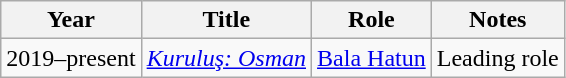<table class="wikitable" sortable>
<tr>
<th>Year</th>
<th>Title</th>
<th>Role</th>
<th>Notes</th>
</tr>
<tr>
<td>2019–present</td>
<td><em><a href='#'>Kuruluş: Osman</a></em></td>
<td><a href='#'>Bala Hatun</a></td>
<td>Leading role</td>
</tr>
</table>
